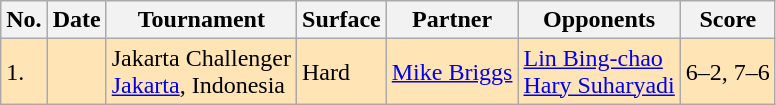<table class="sortable wikitable">
<tr>
<th>No.</th>
<th>Date</th>
<th>Tournament</th>
<th>Surface</th>
<th>Partner</th>
<th>Opponents</th>
<th class="unsortable">Score</th>
</tr>
<tr style="background:moccasin;">
<td>1.</td>
<td></td>
<td>Jakarta Challenger<br><a href='#'>Jakarta</a>, Indonesia</td>
<td>Hard</td>
<td> <a href='#'>Mike Briggs</a></td>
<td> <a href='#'>Lin Bing-chao</a> <br>  <a href='#'>Hary Suharyadi</a></td>
<td>6–2, 7–6</td>
</tr>
</table>
